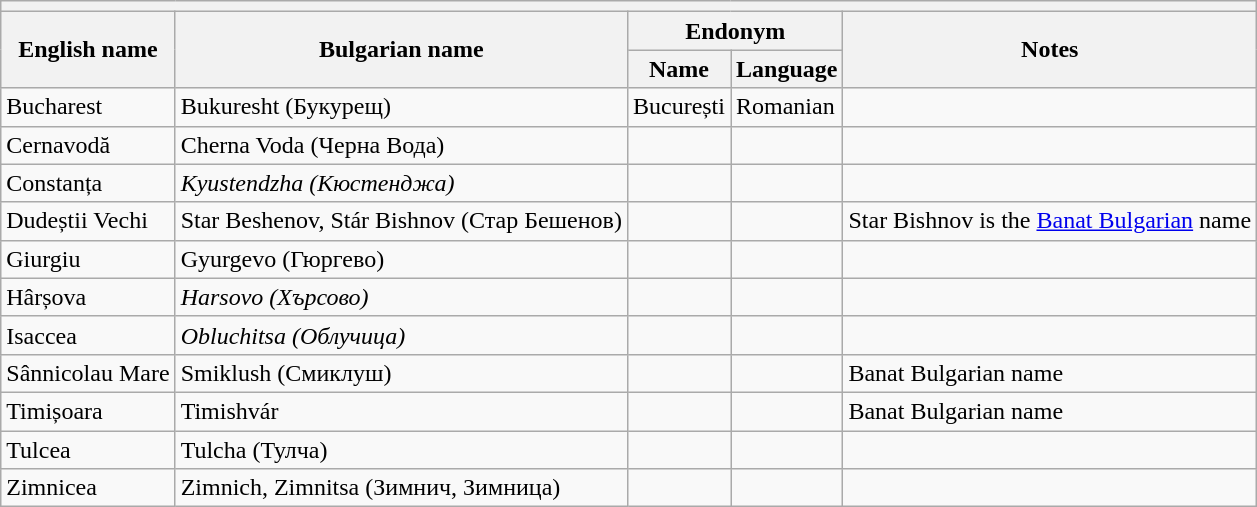<table class="wikitable sortable">
<tr>
<th colspan="5"></th>
</tr>
<tr>
<th rowspan="2">English name</th>
<th rowspan="2">Bulgarian name</th>
<th colspan="2">Endonym</th>
<th rowspan="2">Notes</th>
</tr>
<tr>
<th>Name</th>
<th>Language</th>
</tr>
<tr>
<td>Bucharest</td>
<td>Bukuresht (Букурещ)</td>
<td>București</td>
<td>Romanian</td>
<td></td>
</tr>
<tr>
<td>Cernavodă</td>
<td>Cherna Voda (Черна Вода)</td>
<td></td>
<td></td>
<td></td>
</tr>
<tr>
<td>Constanța</td>
<td><em>Kyustendzha (Кюстенджа)</em></td>
<td></td>
<td></td>
<td></td>
</tr>
<tr>
<td>Dudeștii Vechi</td>
<td>Star Beshenov, Stár Bishnov (Стар Бешенов)</td>
<td></td>
<td></td>
<td>Star Bishnov is the <a href='#'>Banat Bulgarian</a> name</td>
</tr>
<tr>
<td>Giurgiu</td>
<td>Gyurgevo (Гюргево)</td>
<td></td>
<td></td>
<td></td>
</tr>
<tr>
<td>Hârșova</td>
<td><em>Harsovo (Хърсово)</em></td>
<td></td>
<td></td>
<td></td>
</tr>
<tr>
<td>Isaccea</td>
<td><em>Obluchitsa (Облучица)</em></td>
<td></td>
<td></td>
<td></td>
</tr>
<tr>
<td>Sânnicolau Mare</td>
<td>Smiklush (Смиклуш)</td>
<td></td>
<td></td>
<td>Banat Bulgarian name</td>
</tr>
<tr>
<td>Timișoara</td>
<td>Timishvár</td>
<td></td>
<td></td>
<td>Banat Bulgarian name</td>
</tr>
<tr>
<td>Tulcea</td>
<td>Tulcha (Тулча)</td>
<td></td>
<td></td>
<td></td>
</tr>
<tr>
<td>Zimnicea</td>
<td>Zimnich, Zimnitsa (Зимнич, Зимница)</td>
<td></td>
<td></td>
<td></td>
</tr>
</table>
